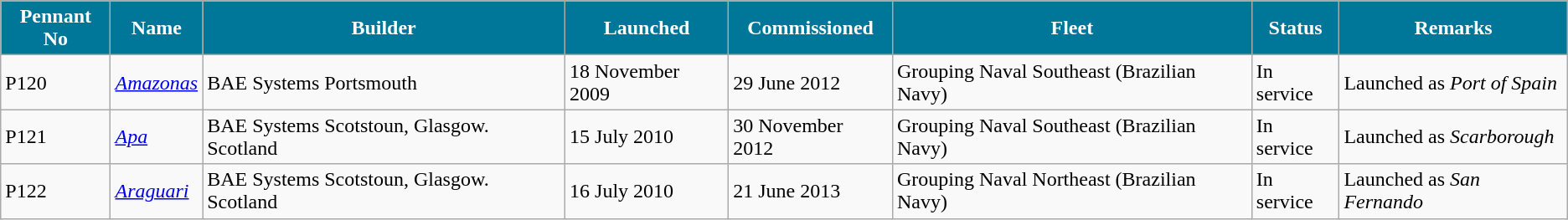<table class="wikitable">
<tr>
<th style="background:#079;color:#fff;">Pennant No</th>
<th style="background:#079;color:#fff;">Name</th>
<th style="background:#079;color:#fff;">Builder</th>
<th style="background:#079;color:#fff;">Launched</th>
<th style="background:#079;color:#fff;">Commissioned</th>
<th style="background:#079;color:#fff;">Fleet</th>
<th style="background:#079;color:#fff;">Status</th>
<th style="background:#079;color:#fff;">Remarks</th>
</tr>
<tr>
<td>P120</td>
<td><em><a href='#'>Amazonas</a></em></td>
<td>BAE Systems Portsmouth</td>
<td>18 November 2009</td>
<td>29 June 2012</td>
<td>Grouping Naval Southeast (Brazilian Navy)</td>
<td>In service</td>
<td>Launched as <em>Port of Spain</em></td>
</tr>
<tr>
<td>P121</td>
<td><em><a href='#'>Apa</a></em></td>
<td>BAE Systems Scotstoun, Glasgow. Scotland</td>
<td>15 July 2010</td>
<td>30 November 2012</td>
<td>Grouping Naval Southeast (Brazilian Navy)</td>
<td>In service</td>
<td>Launched as <em>Scarborough</em></td>
</tr>
<tr>
<td>P122</td>
<td><em><a href='#'>Araguari</a></em></td>
<td>BAE Systems Scotstoun, Glasgow. Scotland</td>
<td>16 July 2010</td>
<td>21 June 2013</td>
<td>Grouping Naval Northeast (Brazilian Navy)</td>
<td>In service</td>
<td>Launched as <em>San Fernando</em></td>
</tr>
</table>
